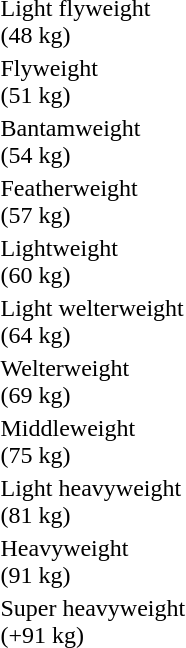<table>
<tr>
<td rowspan=2>Light flyweight<br>(48 kg) </td>
<td rowspan=2></td>
<td rowspan=2></td>
<td></td>
</tr>
<tr>
<td></td>
</tr>
<tr>
<td rowspan=2>Flyweight<br>(51 kg) </td>
<td rowspan=2></td>
<td rowspan=2></td>
<td></td>
</tr>
<tr>
<td></td>
</tr>
<tr>
<td rowspan=2>Bantamweight<br>(54 kg) </td>
<td rowspan=2></td>
<td rowspan=2></td>
<td></td>
</tr>
<tr>
<td></td>
</tr>
<tr>
<td rowspan=2>Featherweight<br>(57 kg) </td>
<td rowspan=2></td>
<td rowspan=2></td>
<td></td>
</tr>
<tr>
<td></td>
</tr>
<tr>
<td rowspan=2>Lightweight<br>(60 kg) </td>
<td rowspan=2></td>
<td rowspan=2></td>
<td></td>
</tr>
<tr>
<td></td>
</tr>
<tr>
<td rowspan=2>Light welterweight<br>(64 kg) </td>
<td rowspan=2></td>
<td rowspan=2></td>
<td></td>
</tr>
<tr>
<td></td>
</tr>
<tr>
<td rowspan=2>Welterweight<br>(69 kg) </td>
<td rowspan=2></td>
<td rowspan=2></td>
<td></td>
</tr>
<tr>
<td></td>
</tr>
<tr>
<td rowspan=2>Middleweight<br>(75 kg) </td>
<td rowspan=2></td>
<td rowspan=2></td>
<td></td>
</tr>
<tr>
<td></td>
</tr>
<tr>
<td rowspan=2>Light heavyweight<br>(81 kg) </td>
<td rowspan=2></td>
<td rowspan=2></td>
<td></td>
</tr>
<tr>
<td></td>
</tr>
<tr>
<td rowspan=2>Heavyweight<br>(91 kg) </td>
<td rowspan=2></td>
<td rowspan=2></td>
<td></td>
</tr>
<tr>
<td></td>
</tr>
<tr>
<td rowspan=2>Super heavyweight<br>(+91 kg) </td>
<td rowspan=2></td>
<td rowspan=2></td>
<td></td>
</tr>
<tr>
<td></td>
</tr>
</table>
